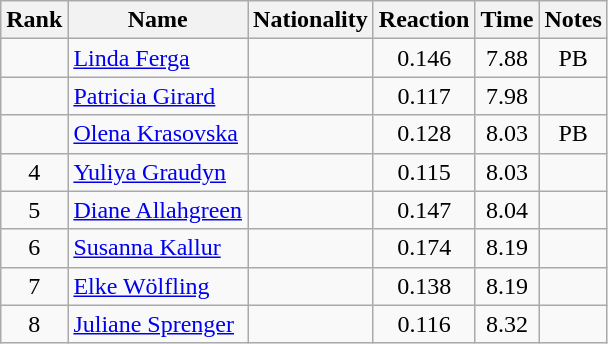<table class="wikitable sortable" style="text-align:center">
<tr>
<th>Rank</th>
<th>Name</th>
<th>Nationality</th>
<th>Reaction</th>
<th>Time</th>
<th>Notes</th>
</tr>
<tr>
<td></td>
<td align="left"><a href='#'>Linda Ferga</a></td>
<td align=left></td>
<td>0.146</td>
<td>7.88</td>
<td>PB</td>
</tr>
<tr>
<td></td>
<td align="left"><a href='#'>Patricia Girard</a></td>
<td align=left></td>
<td>0.117</td>
<td>7.98</td>
<td></td>
</tr>
<tr>
<td></td>
<td align="left"><a href='#'>Olena Krasovska</a></td>
<td align=left></td>
<td>0.128</td>
<td>8.03</td>
<td>PB</td>
</tr>
<tr>
<td>4</td>
<td align="left"><a href='#'>Yuliya Graudyn</a></td>
<td align=left></td>
<td>0.115</td>
<td>8.03</td>
<td></td>
</tr>
<tr>
<td>5</td>
<td align="left"><a href='#'>Diane Allahgreen</a></td>
<td align=left></td>
<td>0.147</td>
<td>8.04</td>
<td></td>
</tr>
<tr>
<td>6</td>
<td align="left"><a href='#'>Susanna Kallur</a></td>
<td align=left></td>
<td>0.174</td>
<td>8.19</td>
<td></td>
</tr>
<tr>
<td>7</td>
<td align="left"><a href='#'>Elke Wölfling</a></td>
<td align=left></td>
<td>0.138</td>
<td>8.19</td>
<td></td>
</tr>
<tr>
<td>8</td>
<td align="left"><a href='#'>Juliane Sprenger</a></td>
<td align=left></td>
<td>0.116</td>
<td>8.32</td>
<td></td>
</tr>
</table>
